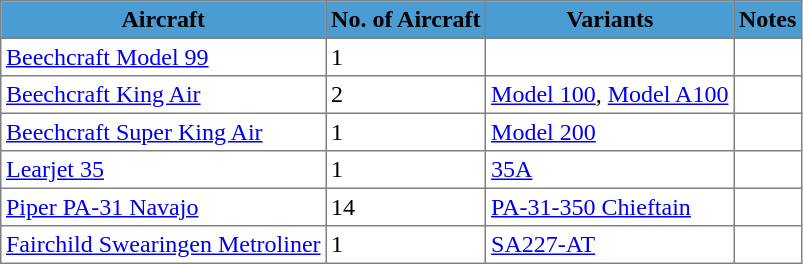<table class="toccolours" border="1" cellpadding="3" style="border-collapse:collapse">
<tr bgcolor=#4B9CD3>
<th>Aircraft</th>
<th>No. of Aircraft</th>
<th>Variants</th>
<th>Notes</th>
</tr>
<tr>
<td><a href='#'>Beechcraft Model 99</a></td>
<td>1</td>
<td></td>
</tr>
<tr>
<td><a href='#'>Beechcraft King Air</a></td>
<td>2</td>
<td><a href='#'>Model 100</a>, <a href='#'>Model A100</a></td>
<td></td>
</tr>
<tr>
<td><a href='#'>Beechcraft Super King Air</a></td>
<td>1</td>
<td><a href='#'>Model 200</a></td>
<td></td>
</tr>
<tr>
<td><a href='#'>Learjet 35</a></td>
<td>1</td>
<td><a href='#'>35A</a></td>
<td></td>
</tr>
<tr>
<td><a href='#'>Piper PA-31 Navajo</a></td>
<td>14</td>
<td><a href='#'>PA-31-350 Chieftain</a></td>
<td></td>
</tr>
<tr>
<td><a href='#'>Fairchild Swearingen Metroliner</a></td>
<td>1</td>
<td><a href='#'>SA227-AT</a></td>
<td></td>
</tr>
</table>
